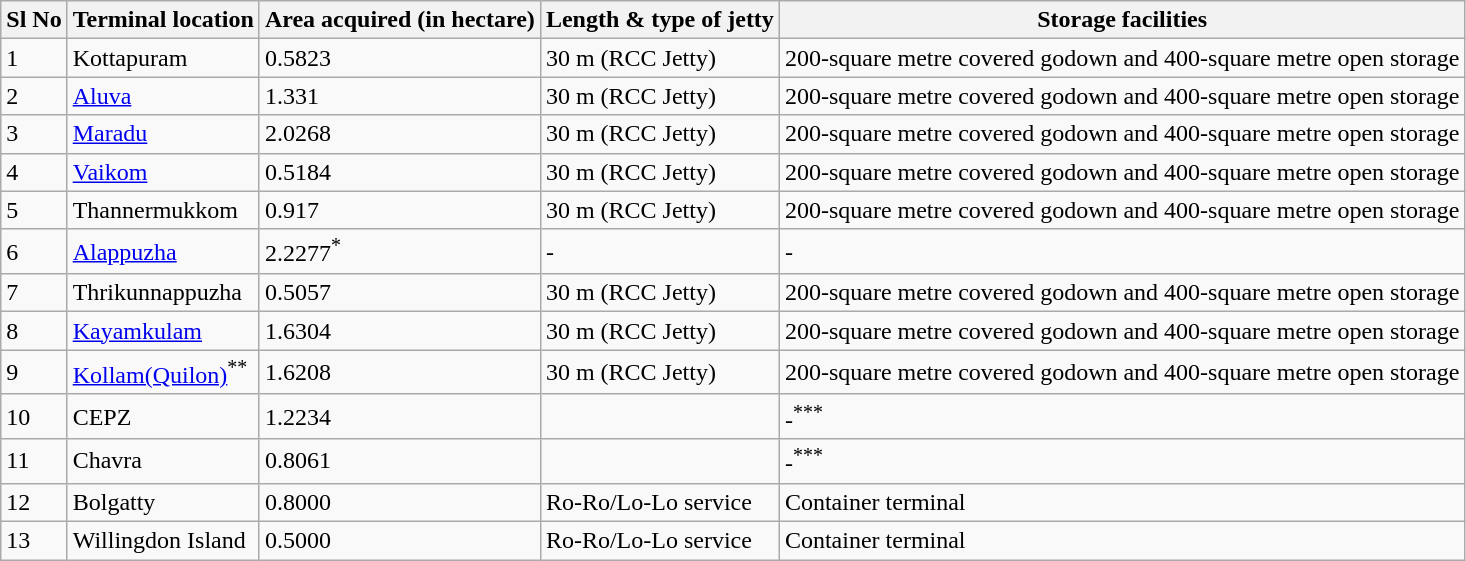<table class="wikitable sortable">
<tr>
<th>Sl No</th>
<th>Terminal location</th>
<th>Area acquired (in hectare)</th>
<th>Length & type of jetty</th>
<th>Storage facilities</th>
</tr>
<tr>
<td>1</td>
<td>Kottapuram</td>
<td>0.5823</td>
<td>30 m (RCC Jetty)</td>
<td>200-square metre covered godown and 400-square metre open storage</td>
</tr>
<tr>
<td>2</td>
<td><a href='#'>Aluva</a></td>
<td>1.331</td>
<td>30 m (RCC Jetty)</td>
<td>200-square metre covered godown and 400-square metre open storage</td>
</tr>
<tr>
<td>3</td>
<td><a href='#'>Maradu</a></td>
<td>2.0268</td>
<td>30 m (RCC Jetty)</td>
<td>200-square metre covered godown and 400-square metre open storage</td>
</tr>
<tr>
<td>4</td>
<td><a href='#'>Vaikom</a></td>
<td>0.5184</td>
<td>30 m (RCC Jetty)</td>
<td>200-square metre covered godown and 400-square metre open storage</td>
</tr>
<tr>
<td>5</td>
<td>Thannermukkom</td>
<td>0.917</td>
<td>30 m (RCC Jetty)</td>
<td>200-square metre covered godown and 400-square metre open storage</td>
</tr>
<tr>
<td>6</td>
<td><a href='#'>Alappuzha</a></td>
<td>2.2277<sup>*</sup></td>
<td>-</td>
<td>-</td>
</tr>
<tr>
<td>7</td>
<td>Thrikunnappuzha</td>
<td>0.5057</td>
<td>30 m (RCC Jetty)</td>
<td>200-square metre covered godown and 400-square metre open storage</td>
</tr>
<tr>
<td>8</td>
<td><a href='#'>Kayamkulam</a></td>
<td>1.6304</td>
<td>30 m (RCC Jetty)</td>
<td>200-square metre covered godown and 400-square metre open storage</td>
</tr>
<tr>
<td>9</td>
<td><a href='#'>Kollam(Quilon)</a><sup>**</sup></td>
<td>1.6208</td>
<td>30 m (RCC Jetty)</td>
<td>200-square metre covered godown and 400-square metre open storage</td>
</tr>
<tr>
<td>10</td>
<td>CEPZ</td>
<td>1.2234</td>
<td></td>
<td>-<sup>***</sup></td>
</tr>
<tr>
<td>11</td>
<td>Chavra</td>
<td>0.8061</td>
<td></td>
<td>-<sup>***</sup></td>
</tr>
<tr>
<td>12</td>
<td>Bolgatty</td>
<td>0.8000</td>
<td>Ro-Ro/Lo-Lo service</td>
<td>Container terminal</td>
</tr>
<tr>
<td>13</td>
<td>Willingdon Island</td>
<td>0.5000</td>
<td>Ro-Ro/Lo-Lo service</td>
<td>Container terminal</td>
</tr>
</table>
